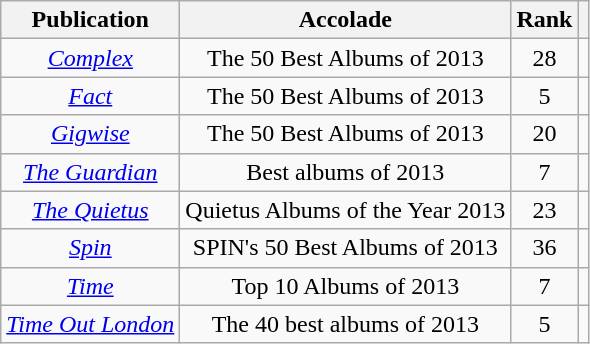<table class="wikitable sortable plainrowheaders" style="text-align:center">
<tr>
<th>Publication</th>
<th>Accolade</th>
<th>Rank</th>
<th class="unsortable"></th>
</tr>
<tr>
<td><em><a href='#'>Complex</a></em></td>
<td>The 50 Best Albums of 2013</td>
<td>28</td>
<td></td>
</tr>
<tr>
<td><em><a href='#'>Fact</a></em></td>
<td>The 50 Best Albums of 2013</td>
<td>5</td>
<td></td>
</tr>
<tr>
<td><em><a href='#'>Gigwise</a></em></td>
<td>The 50 Best Albums of 2013</td>
<td>20</td>
<td></td>
</tr>
<tr>
<td><em><a href='#'>The Guardian</a></em></td>
<td>Best albums of 2013</td>
<td>7</td>
<td></td>
</tr>
<tr>
<td><em><a href='#'>The Quietus</a></em></td>
<td>Quietus Albums of the Year 2013</td>
<td>23</td>
<td></td>
</tr>
<tr>
<td><em><a href='#'>Spin</a></em></td>
<td>SPIN's 50 Best Albums of 2013</td>
<td>36</td>
<td></td>
</tr>
<tr>
<td><em><a href='#'>Time</a></em></td>
<td>Top 10 Albums of 2013</td>
<td>7</td>
<td></td>
</tr>
<tr>
<td><em><a href='#'>Time Out London</a></em></td>
<td>The 40 best albums of 2013</td>
<td>5</td>
<td></td>
</tr>
</table>
